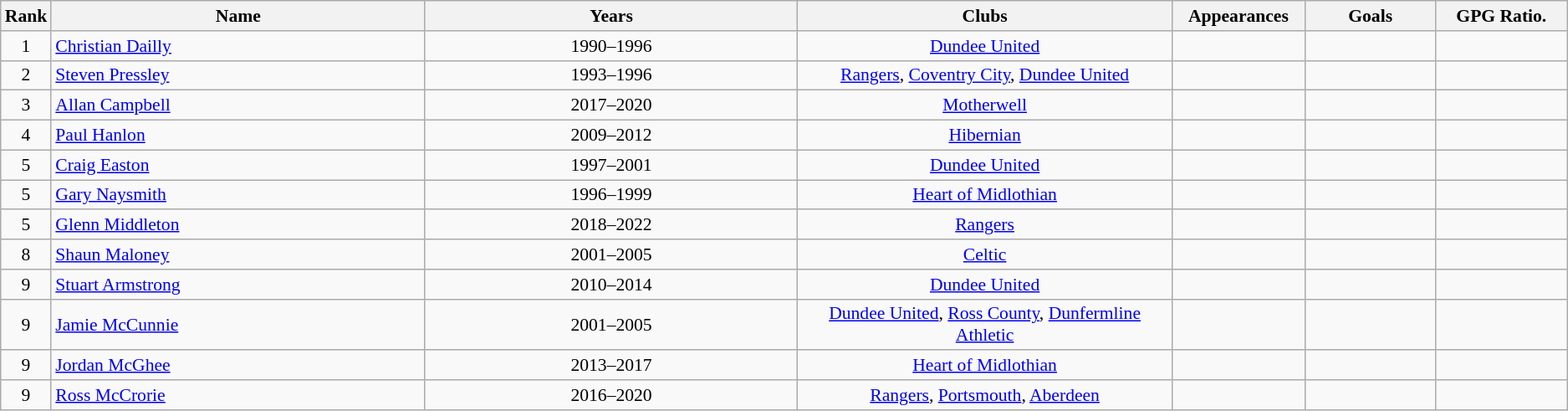<table class="wikitable sortable"  style="text-align:center; font-size:90%; ">
<tr>
<th width=20px>Rank</th>
<th width=300px>Name</th>
<th width=300px>Years</th>
<th width=300px>Clubs</th>
<th width=100px>Appearances</th>
<th width=100px>Goals</th>
<th width=100px>GPG Ratio.</th>
</tr>
<tr>
<td>1</td>
<td align="left"><a href='#'>Christian Dailly</a></td>
<td>1990–1996</td>
<td><a href='#'>Dundee United</a></td>
<td></td>
<td></td>
<td></td>
</tr>
<tr>
<td>2</td>
<td align="left"><a href='#'>Steven Pressley</a></td>
<td>1993–1996</td>
<td><a href='#'>Rangers</a>, <a href='#'>Coventry City</a>, <a href='#'>Dundee United</a></td>
<td></td>
<td></td>
<td></td>
</tr>
<tr>
<td>3</td>
<td align="left"><a href='#'>Allan Campbell</a></td>
<td>2017–2020</td>
<td><a href='#'>Motherwell</a></td>
<td></td>
<td></td>
<td></td>
</tr>
<tr>
<td>4</td>
<td align="left"><a href='#'>Paul Hanlon</a></td>
<td>2009–2012</td>
<td><a href='#'>Hibernian</a></td>
<td></td>
<td></td>
<td></td>
</tr>
<tr>
<td>5</td>
<td align="left"><a href='#'>Craig Easton</a></td>
<td>1997–2001</td>
<td><a href='#'>Dundee United</a></td>
<td></td>
<td></td>
<td></td>
</tr>
<tr>
<td>5</td>
<td align="left"><a href='#'>Gary Naysmith</a></td>
<td>1996–1999</td>
<td><a href='#'>Heart of Midlothian</a></td>
<td></td>
<td></td>
<td></td>
</tr>
<tr>
<td>5</td>
<td align="left"><a href='#'>Glenn Middleton</a></td>
<td>2018–2022</td>
<td><a href='#'>Rangers</a></td>
<td></td>
<td></td>
<td></td>
</tr>
<tr>
<td>8</td>
<td align="left"><a href='#'>Shaun Maloney</a></td>
<td>2001–2005</td>
<td><a href='#'>Celtic</a></td>
<td></td>
<td></td>
<td></td>
</tr>
<tr>
<td>9</td>
<td align="left"><a href='#'>Stuart Armstrong</a></td>
<td>2010–2014</td>
<td><a href='#'>Dundee United</a></td>
<td></td>
<td></td>
<td></td>
</tr>
<tr>
<td>9</td>
<td align="left"><a href='#'>Jamie McCunnie</a></td>
<td>2001–2005</td>
<td><a href='#'>Dundee United</a>, <a href='#'>Ross County</a>, <a href='#'>Dunfermline Athletic</a></td>
<td></td>
<td></td>
<td></td>
</tr>
<tr>
<td>9</td>
<td align="left"><a href='#'>Jordan McGhee</a></td>
<td>2013–2017</td>
<td><a href='#'>Heart of Midlothian</a></td>
<td></td>
<td></td>
<td></td>
</tr>
<tr>
<td>9</td>
<td align="left"><a href='#'>Ross McCrorie</a></td>
<td>2016–2020</td>
<td><a href='#'>Rangers</a>, <a href='#'>Portsmouth</a>, <a href='#'>Aberdeen</a></td>
<td></td>
<td></td>
<td></td>
</tr>
</table>
